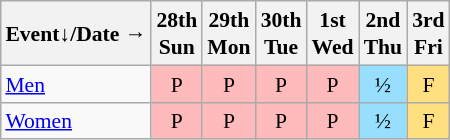<table class="wikitable" style="margin:0.5em auto; font-size:90%; line-height:1.25em; text-align:center;">
<tr>
<th>Event↓/Date →</th>
<th>28th<br>Sun</th>
<th>29th<br>Mon</th>
<th>30th<br>Tue</th>
<th>1st<br>Wed</th>
<th>2nd<br>Thu</th>
<th>3rd<br>Fri</th>
</tr>
<tr>
<td style="text-align:left;"><a href='#'>Men</a></td>
<td bgcolor="#FFBBBB">P</td>
<td bgcolor="#FFBBBB">P</td>
<td bgcolor="#FFBBBB">P</td>
<td bgcolor="#FFBBBB">P</td>
<td bgcolor="#97DEFF">½</td>
<td bgcolor="#FFDF80">F</td>
</tr>
<tr>
<td style="text-align:left;"><a href='#'>Women</a></td>
<td bgcolor="#FFBBBB">P</td>
<td bgcolor="#FFBBBB">P</td>
<td bgcolor="#FFBBBB">P</td>
<td bgcolor="#FFBBBB">P</td>
<td bgcolor="#97DEFF">½</td>
<td bgcolor="#FFDF80">F</td>
</tr>
</table>
